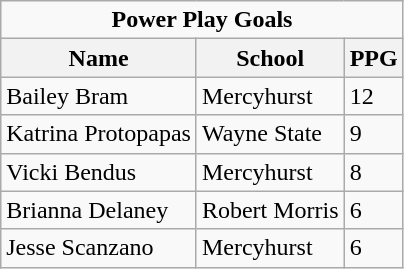<table class="wikitable">
<tr>
<td colspan=3 style="text-align:center;"><strong>Power Play Goals</strong></td>
</tr>
<tr>
<th>Name</th>
<th>School</th>
<th>PPG</th>
</tr>
<tr>
<td>Bailey Bram</td>
<td>Mercyhurst</td>
<td>12</td>
</tr>
<tr>
<td>Katrina Protopapas</td>
<td>Wayne State</td>
<td>9</td>
</tr>
<tr>
<td>Vicki Bendus</td>
<td>Mercyhurst</td>
<td>8</td>
</tr>
<tr>
<td>Brianna Delaney</td>
<td>Robert Morris</td>
<td>6</td>
</tr>
<tr>
<td>Jesse Scanzano</td>
<td>Mercyhurst</td>
<td>6</td>
</tr>
</table>
